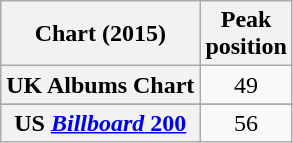<table class="wikitable sortable plainrowheaders" style="text-align:center;">
<tr>
<th scope="col">Chart (2015)</th>
<th scope="col">Peak<br>position</th>
</tr>
<tr>
<th scope="row">UK Albums Chart</th>
<td>49</td>
</tr>
<tr>
</tr>
<tr>
<th scope="row">US <a href='#'><em>Billboard</em> 200</a></th>
<td>56</td>
</tr>
</table>
